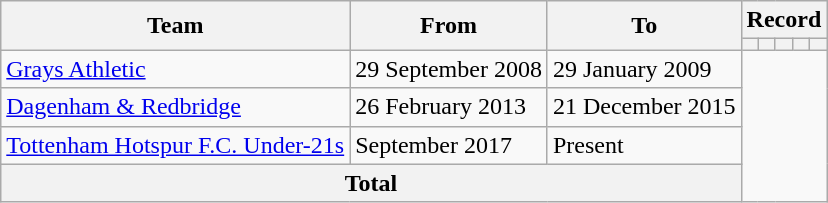<table class=wikitable style="text-align: center">
<tr>
<th rowspan=2>Team</th>
<th rowspan=2>From</th>
<th rowspan=2>To</th>
<th colspan=5>Record</th>
</tr>
<tr>
<th></th>
<th></th>
<th></th>
<th></th>
<th></th>
</tr>
<tr>
<td align=left><a href='#'>Grays Athletic</a></td>
<td align=left>29 September 2008</td>
<td align=left>29 January 2009<br></td>
</tr>
<tr>
<td align=left><a href='#'>Dagenham & Redbridge</a></td>
<td align=left>26 February 2013</td>
<td align=left>21 December 2015<br></td>
</tr>
<tr>
<td align=left><a href='#'>Tottenham Hotspur F.C. Under-21s</a></td>
<td align=left>September 2017</td>
<td align=left>Present<br></td>
</tr>
<tr>
<th colspan=3>Total<br></th>
</tr>
</table>
